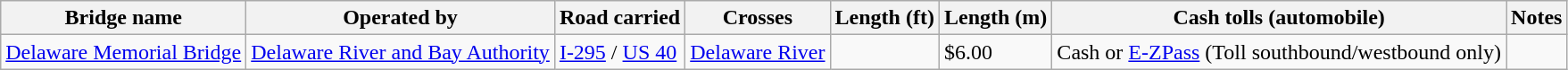<table class=wikitable>
<tr>
<th scope=col>Bridge name</th>
<th scope=col>Operated by</th>
<th scope=col>Road carried</th>
<th scope=col>Crosses</th>
<th scope=col>Length (ft)</th>
<th scope=col>Length (m)</th>
<th scope=col>Cash tolls (automobile)</th>
<th scope=col>Notes</th>
</tr>
<tr>
<td><a href='#'>Delaware Memorial Bridge</a></td>
<td><a href='#'>Delaware River and Bay Authority</a></td>
<td><a href='#'>I-295</a> / <a href='#'>US 40</a></td>
<td><a href='#'>Delaware River</a></td>
<td></td>
<td>$6.00</td>
<td>Cash or <a href='#'>E-ZPass</a> (Toll southbound/westbound only)</td>
</tr>
</table>
